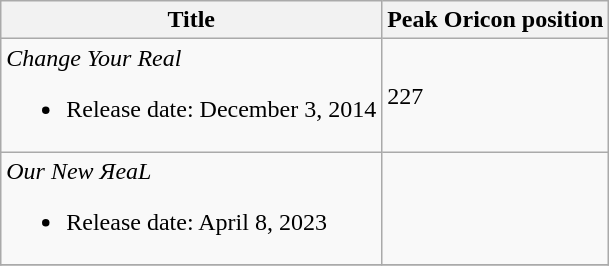<table class="wikitable">
<tr>
<th>Title</th>
<th>Peak Oricon position</th>
</tr>
<tr>
<td><em>Change Your Real</em><br><ul><li>Release date: December 3, 2014</li></ul></td>
<td>227</td>
</tr>
<tr>
<td><em>Our New ЯeaL</em><br><ul><li>Release date: April 8, 2023</li></ul></td>
<td></td>
</tr>
<tr>
</tr>
</table>
